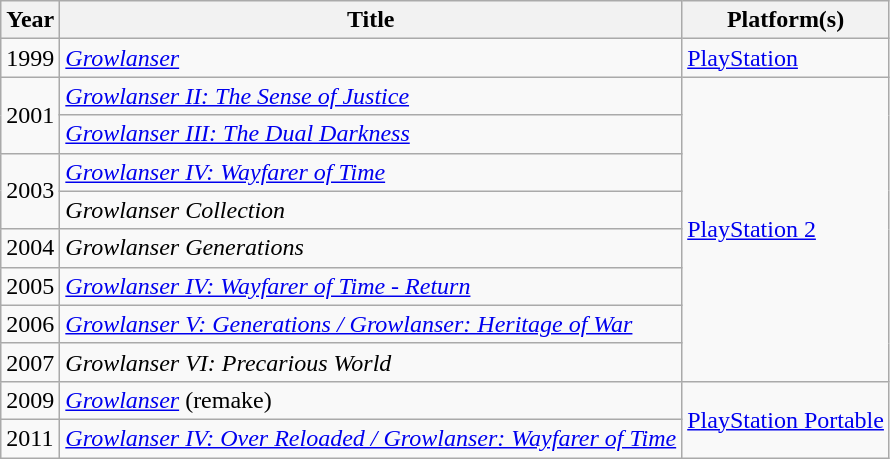<table class="wikitable sortable">
<tr>
<th>Year</th>
<th>Title</th>
<th>Platform(s)</th>
</tr>
<tr>
<td>1999</td>
<td><em><a href='#'>Growlanser</a></em></td>
<td><a href='#'>PlayStation</a></td>
</tr>
<tr>
<td rowspan="2">2001</td>
<td><em><a href='#'>Growlanser II: The Sense of Justice</a></em></td>
<td rowspan="8"><a href='#'>PlayStation 2</a></td>
</tr>
<tr>
<td><em><a href='#'>Growlanser III: The Dual Darkness</a></em></td>
</tr>
<tr>
<td rowspan="2">2003</td>
<td><em><a href='#'>Growlanser IV: Wayfarer of Time</a></em></td>
</tr>
<tr>
<td><em>Growlanser Collection</em></td>
</tr>
<tr>
<td>2004</td>
<td><em>Growlanser Generations</em></td>
</tr>
<tr>
<td>2005</td>
<td><em><a href='#'>Growlanser IV: Wayfarer of Time - Return</a></em></td>
</tr>
<tr>
<td>2006</td>
<td><em><a href='#'>Growlanser V: Generations / Growlanser: Heritage of War</a></em></td>
</tr>
<tr>
<td>2007</td>
<td><em>Growlanser VI: Precarious World</em></td>
</tr>
<tr>
<td>2009</td>
<td><em><a href='#'>Growlanser</a></em> (remake)</td>
<td rowspan="2"><a href='#'>PlayStation Portable</a></td>
</tr>
<tr>
<td>2011</td>
<td><em><a href='#'>Growlanser IV: Over Reloaded / Growlanser: Wayfarer of Time</a></em></td>
</tr>
</table>
